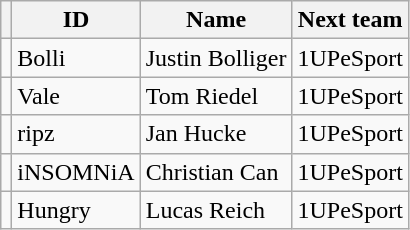<table class="wikitable">
<tr>
<th></th>
<th>ID</th>
<th>Name</th>
<th>Next team</th>
</tr>
<tr>
<td></td>
<td>Bolli</td>
<td>Justin Bolliger</td>
<td>1UPeSport</td>
</tr>
<tr>
<td></td>
<td>Vale</td>
<td>Tom Riedel</td>
<td>1UPeSport</td>
</tr>
<tr>
<td></td>
<td>ripz</td>
<td>Jan Hucke</td>
<td>1UPeSport</td>
</tr>
<tr>
<td></td>
<td>iNSOMNiA</td>
<td>Christian Can</td>
<td>1UPeSport</td>
</tr>
<tr>
<td></td>
<td>Hungry</td>
<td>Lucas Reich</td>
<td>1UPeSport</td>
</tr>
</table>
